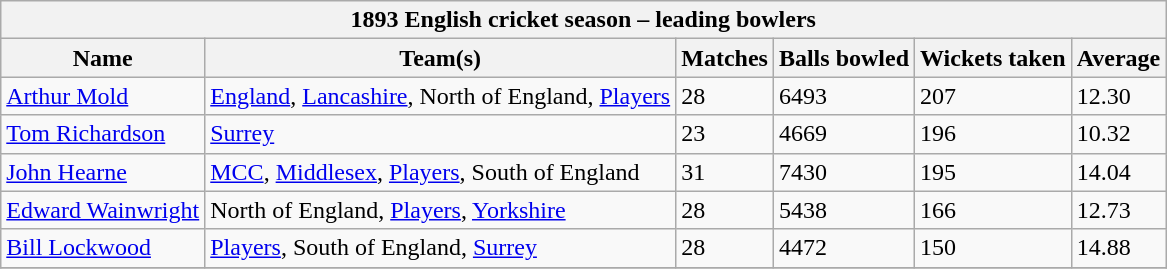<table class="wikitable">
<tr>
<th bgcolor="#efefef" colspan="6">1893 English cricket season – leading bowlers</th>
</tr>
<tr bgcolor="#efefef">
<th>Name</th>
<th>Team(s)</th>
<th>Matches</th>
<th>Balls bowled</th>
<th>Wickets taken</th>
<th>Average</th>
</tr>
<tr>
<td><a href='#'>Arthur Mold</a></td>
<td><a href='#'>England</a>, <a href='#'>Lancashire</a>, North of England, <a href='#'>Players</a></td>
<td>28</td>
<td>6493</td>
<td>207</td>
<td>12.30</td>
</tr>
<tr>
<td><a href='#'>Tom Richardson</a></td>
<td><a href='#'>Surrey</a></td>
<td>23</td>
<td>4669</td>
<td>196</td>
<td>10.32</td>
</tr>
<tr>
<td><a href='#'>John Hearne</a></td>
<td><a href='#'>MCC</a>, <a href='#'>Middlesex</a>, <a href='#'>Players</a>, South of England</td>
<td>31</td>
<td>7430</td>
<td>195</td>
<td>14.04</td>
</tr>
<tr>
<td><a href='#'>Edward Wainwright</a></td>
<td>North of England, <a href='#'>Players</a>, <a href='#'>Yorkshire</a></td>
<td>28</td>
<td>5438</td>
<td>166</td>
<td>12.73</td>
</tr>
<tr>
<td><a href='#'>Bill Lockwood</a></td>
<td><a href='#'>Players</a>, South of England, <a href='#'>Surrey</a></td>
<td>28</td>
<td>4472</td>
<td>150</td>
<td>14.88</td>
</tr>
<tr>
</tr>
</table>
